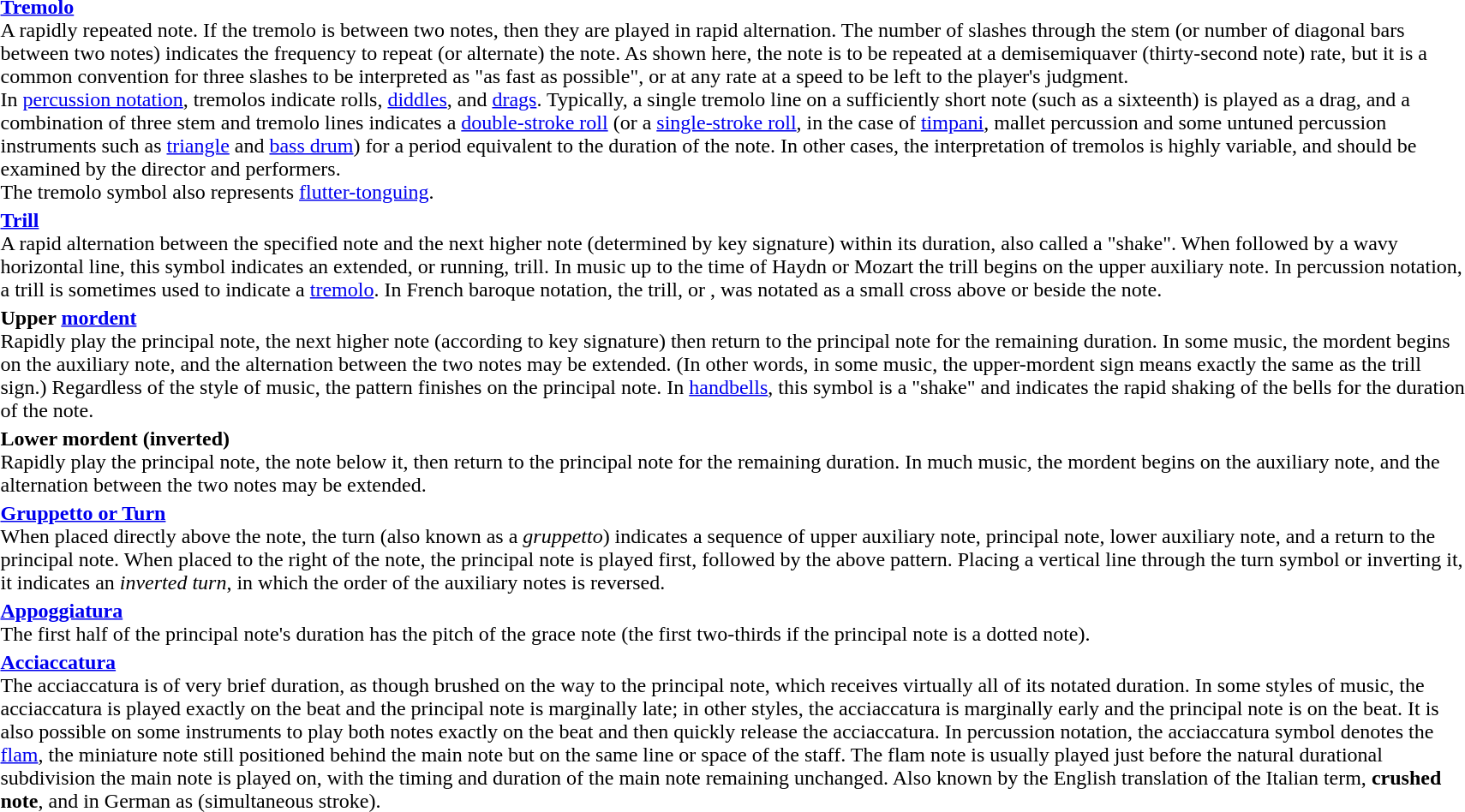<table class="skin-invert-image">
<tr>
<td style="width:110px;"></td>
<td><strong><a href='#'>Tremolo</a></strong><br>A rapidly repeated note. If the tremolo is between two notes, then they are played in rapid alternation. The number of slashes through the stem (or number of diagonal bars between two notes) indicates the frequency to repeat (or alternate) the note. As shown here, the note is to be repeated at a demisemiquaver (thirty-second note) rate, but it is a common convention for three slashes to be interpreted as "as fast as possible", or at any rate at a speed to be left to the player's judgment.<br>In <a href='#'>percussion notation</a>, tremolos indicate rolls, <a href='#'>diddles</a>, and <a href='#'>drags</a>. Typically, a single tremolo line on a sufficiently short note (such as a sixteenth) is played as a drag, and a combination of three stem and tremolo lines indicates a <a href='#'>double-stroke roll</a> (or a <a href='#'>single-stroke roll</a>, in the case of <a href='#'>timpani</a>, mallet percussion and some untuned percussion instruments such as <a href='#'>triangle</a> and <a href='#'>bass drum</a>) for a period equivalent to the duration of the note. In other cases, the interpretation of tremolos is highly variable, and should be examined by the director and performers.<br>The tremolo symbol also represents <a href='#'>flutter-tonguing</a>.</td>
</tr>
<tr>
<td></td>
<td><strong><a href='#'>Trill</a></strong><br>A rapid alternation between the specified note and the next higher note (determined by key signature) within its duration, also called a "shake". When followed by a wavy horizontal line, this symbol indicates an extended, or running, trill. In music up to the time of Haydn or Mozart the trill begins on the upper auxiliary note. In percussion notation, a trill is sometimes used to indicate a <a href='#'>tremolo</a>. In French baroque notation, the trill, or , was notated as a small cross above or beside the note.</td>
</tr>
<tr>
<td></td>
<td><strong>Upper <a href='#'>mordent</a></strong><br>Rapidly play the principal note, the next higher note (according to key signature) then return to the principal note for the remaining duration. In some music, the mordent begins on the auxiliary note, and the alternation between the two notes may be extended. (In other words, in some music, the upper-mordent sign means exactly the same as the trill sign.) Regardless of the style of music, the pattern finishes on the principal note. In <a href='#'>handbells</a>, this symbol is a "shake" and indicates the rapid shaking of the bells for the duration of the note.</td>
</tr>
<tr>
<td></td>
<td><strong>Lower mordent (inverted)</strong><br>Rapidly play the principal note, the note below it, then return to the principal note for the remaining duration. In much music, the mordent begins on the auxiliary note, and the alternation between the two notes may be extended.</td>
</tr>
<tr>
<td></td>
<td><strong><a href='#'>Gruppetto or Turn</a></strong><br>When placed directly above the note, the turn (also known as a <em>gruppetto</em>) indicates a sequence of upper auxiliary note, principal note, lower auxiliary note, and a return to the principal note. When placed to the right of the note, the principal note is played first, followed by the above pattern. Placing a vertical line through the turn symbol or inverting it, it indicates an <em>inverted turn</em>, in which the order of the auxiliary notes is reversed.</td>
</tr>
<tr>
<td></td>
<td><strong><a href='#'>Appoggiatura</a></strong><br>The first half of the principal note's duration has the pitch of the grace note (the first two-thirds if the principal note is a dotted note).</td>
</tr>
<tr>
<td></td>
<td><strong><a href='#'>Acciaccatura</a></strong><br>The acciaccatura is of very brief duration, as though brushed on the way to the principal note, which receives virtually all of its notated duration. In some styles of music, the acciaccatura is played exactly on the beat and the principal note is marginally late; in other styles, the acciaccatura is marginally early and the principal note is on the beat. It is also possible on some instruments to play both notes exactly on the beat and then quickly release the acciaccatura. In percussion notation, the acciaccatura symbol denotes the <a href='#'>flam</a>, the miniature note still positioned behind the main note but on the same line or space of the staff. The flam note is usually played just before the natural durational subdivision the main note is played on, with the timing and duration of the main note remaining unchanged. Also known by the English translation of the Italian term, <strong>crushed note</strong>, and in German as  (simultaneous stroke).</td>
</tr>
</table>
